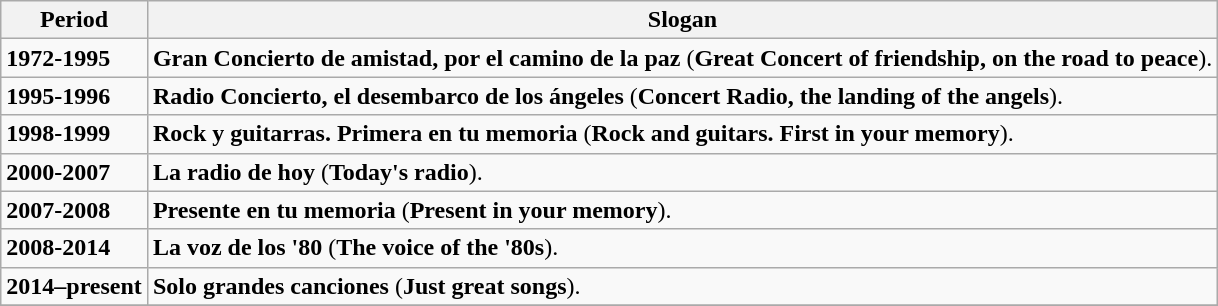<table class="wikitable">
<tr>
<th>Period</th>
<th>Slogan</th>
</tr>
<tr>
<td><strong>1972-1995</strong></td>
<td><strong>Gran Concierto de amistad, por el camino de la paz</strong> (<strong>Great Concert of friendship, on the road to peace</strong>).</td>
</tr>
<tr>
<td><strong>1995-1996</strong></td>
<td><strong>Radio Concierto, el desembarco de los ángeles</strong> (<strong>Concert Radio, the landing of the angels</strong>).</td>
</tr>
<tr>
<td><strong>1998-1999</strong></td>
<td><strong>Rock y guitarras. Primera en tu memoria</strong> (<strong>Rock and guitars. First in your memory</strong>).</td>
</tr>
<tr>
<td><strong>2000-2007</strong></td>
<td><strong>La radio de hoy</strong> (<strong>Today's radio</strong>).</td>
</tr>
<tr>
<td><strong>2007-2008</strong></td>
<td><strong>Presente en tu memoria</strong> (<strong>Present in your memory</strong>).</td>
</tr>
<tr>
<td><strong>2008-2014</strong></td>
<td><strong>La voz de los '80</strong> (<strong>The voice of the '80s</strong>).</td>
</tr>
<tr>
<td><strong>2014–present</strong></td>
<td><strong>Solo grandes canciones</strong> (<strong>Just great songs</strong>).</td>
</tr>
<tr>
</tr>
</table>
